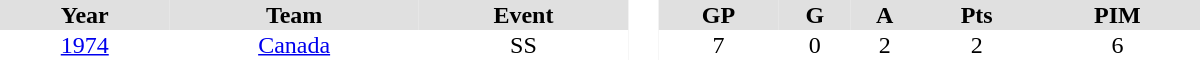<table border="0" cellpadding="1" cellspacing="0" style="text-align:center; width:50em">
<tr ALIGN="center" bgcolor="#e0e0e0">
<th>Year</th>
<th>Team</th>
<th>Event</th>
<th rowspan="99" bgcolor="#ffffff"> </th>
<th>GP</th>
<th>G</th>
<th>A</th>
<th>Pts</th>
<th>PIM</th>
</tr>
<tr>
<td><a href='#'>1974</a></td>
<td><a href='#'>Canada</a></td>
<td>SS</td>
<td>7</td>
<td>0</td>
<td>2</td>
<td>2</td>
<td>6</td>
</tr>
</table>
